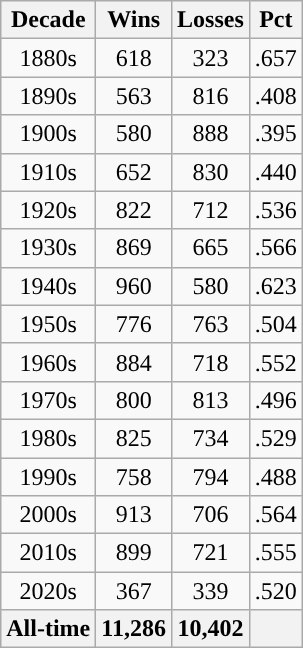<table class="wikitable" style="text-align:center">
<tr>
<th style="text-align:center; ">Decade</th>
<th style="text-align:center; ">Wins</th>
<th style="text-align:center; ">Losses</th>
<th style="text-align:center; ">Pct</th>
</tr>
<tr>
<td>1880s</td>
<td>618</td>
<td>323</td>
<td>.657</td>
</tr>
<tr>
<td>1890s</td>
<td>563</td>
<td>816</td>
<td>.408</td>
</tr>
<tr>
<td>1900s</td>
<td>580</td>
<td>888</td>
<td>.395</td>
</tr>
<tr>
<td>1910s</td>
<td>652</td>
<td>830</td>
<td>.440</td>
</tr>
<tr>
<td>1920s</td>
<td>822</td>
<td>712</td>
<td>.536</td>
</tr>
<tr>
<td>1930s</td>
<td>869</td>
<td>665</td>
<td>.566</td>
</tr>
<tr>
<td>1940s</td>
<td>960</td>
<td>580</td>
<td>.623</td>
</tr>
<tr>
<td>1950s</td>
<td>776</td>
<td>763</td>
<td>.504</td>
</tr>
<tr>
<td>1960s</td>
<td>884</td>
<td>718</td>
<td>.552</td>
</tr>
<tr>
<td>1970s</td>
<td>800</td>
<td>813</td>
<td>.496</td>
</tr>
<tr>
<td>1980s</td>
<td>825</td>
<td>734</td>
<td>.529</td>
</tr>
<tr>
<td>1990s</td>
<td>758</td>
<td>794</td>
<td>.488</td>
</tr>
<tr>
<td>2000s</td>
<td>913</td>
<td>706</td>
<td>.564</td>
</tr>
<tr>
<td>2010s</td>
<td>899</td>
<td>721</td>
<td>.555</td>
</tr>
<tr>
<td>2020s</td>
<td>367</td>
<td>339</td>
<td>.520</td>
</tr>
<tr style="background:#f0f0f0; font-weight:bold">
<th style="text-align:center; ">All-time</th>
<th style="text-align:center; ">11,286</th>
<th style="text-align:center; ">10,402</th>
<th style="text-align:center; "></th>
</tr>
</table>
